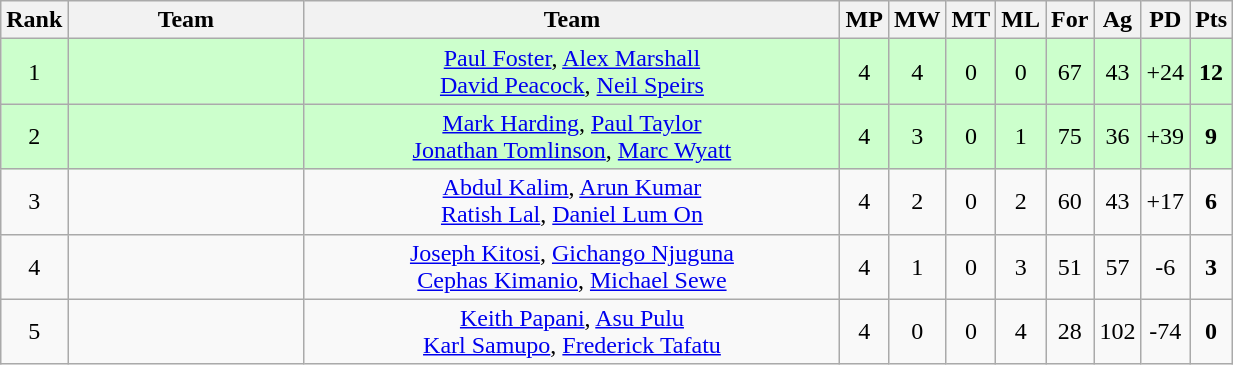<table class=wikitable style="text-align:center">
<tr>
<th width=20>Rank</th>
<th width=150>Team</th>
<th width=350>Team</th>
<th width=20>MP</th>
<th width=20>MW</th>
<th width=20>MT</th>
<th width=20>ML</th>
<th width=20>For</th>
<th width=20>Ag</th>
<th width=20>PD</th>
<th width=20>Pts</th>
</tr>
<tr bgcolor="#ccffcc">
<td>1</td>
<td align=left><strong></strong></td>
<td><a href='#'>Paul Foster</a>, <a href='#'>Alex Marshall</a><br><a href='#'>David Peacock</a>, <a href='#'>Neil Speirs</a></td>
<td>4</td>
<td>4</td>
<td>0</td>
<td>0</td>
<td>67</td>
<td>43</td>
<td>+24</td>
<td><strong>12</strong></td>
</tr>
<tr bgcolor="#ccffcc">
<td>2</td>
<td align=left><strong></strong></td>
<td><a href='#'>Mark Harding</a>, <a href='#'>Paul Taylor</a><br><a href='#'>Jonathan Tomlinson</a>, <a href='#'>Marc Wyatt</a></td>
<td>4</td>
<td>3</td>
<td>0</td>
<td>1</td>
<td>75</td>
<td>36</td>
<td>+39</td>
<td><strong>9</strong></td>
</tr>
<tr>
<td>3</td>
<td align=left></td>
<td><a href='#'>Abdul Kalim</a>, <a href='#'>Arun Kumar</a><br><a href='#'>Ratish Lal</a>, <a href='#'>Daniel Lum On</a></td>
<td>4</td>
<td>2</td>
<td>0</td>
<td>2</td>
<td>60</td>
<td>43</td>
<td>+17</td>
<td><strong>6</strong></td>
</tr>
<tr>
<td>4</td>
<td align=left></td>
<td><a href='#'>Joseph Kitosi</a>, <a href='#'>Gichango Njuguna</a><br><a href='#'>Cephas Kimanio</a>, <a href='#'>Michael Sewe</a></td>
<td>4</td>
<td>1</td>
<td>0</td>
<td>3</td>
<td>51</td>
<td>57</td>
<td>-6</td>
<td><strong>3</strong></td>
</tr>
<tr>
<td>5</td>
<td align=left></td>
<td><a href='#'>Keith Papani</a>, <a href='#'>Asu Pulu</a><br><a href='#'>Karl Samupo</a>, <a href='#'>Frederick Tafatu</a></td>
<td>4</td>
<td>0</td>
<td>0</td>
<td>4</td>
<td>28</td>
<td>102</td>
<td>-74</td>
<td><strong>0</strong></td>
</tr>
</table>
